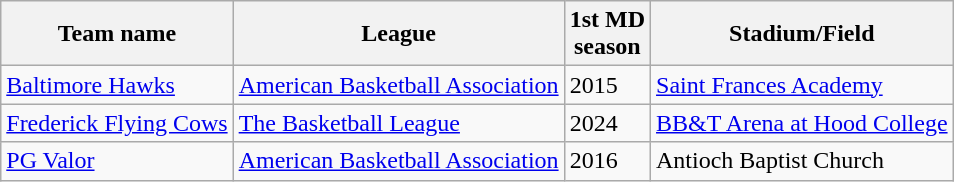<table class="wikitable sortable">
<tr>
<th>Team name</th>
<th>League</th>
<th>1st MD <br> season</th>
<th>Stadium/Field</th>
</tr>
<tr>
<td><a href='#'>Baltimore Hawks</a></td>
<td><a href='#'>American Basketball Association</a></td>
<td>2015</td>
<td><a href='#'>Saint Frances Academy</a></td>
</tr>
<tr>
<td><a href='#'>Frederick Flying Cows</a></td>
<td><a href='#'>The Basketball League</a></td>
<td>2024</td>
<td><a href='#'>BB&T Arena at Hood College</a></td>
</tr>
<tr>
<td><a href='#'>PG Valor</a></td>
<td><a href='#'>American Basketball Association</a></td>
<td>2016</td>
<td>Antioch Baptist Church</td>
</tr>
</table>
